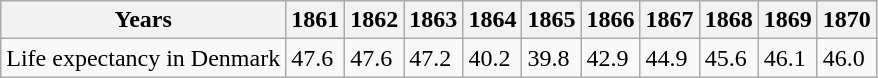<table class="wikitable">
<tr>
<th>Years</th>
<th>1861</th>
<th>1862</th>
<th>1863</th>
<th>1864</th>
<th>1865</th>
<th>1866</th>
<th>1867</th>
<th>1868</th>
<th>1869</th>
<th>1870</th>
</tr>
<tr>
<td>Life expectancy in Denmark</td>
<td>47.6</td>
<td>47.6</td>
<td>47.2</td>
<td>40.2</td>
<td>39.8</td>
<td>42.9</td>
<td>44.9</td>
<td>45.6</td>
<td>46.1</td>
<td>46.0</td>
</tr>
</table>
